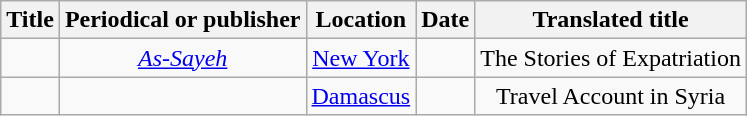<table class="wikitable center sortable" style="text-align:center">
<tr>
<th>Title</th>
<th>Periodical or publisher</th>
<th>Location</th>
<th>Date</th>
<th>Translated title</th>
</tr>
<tr>
<td></td>
<td><em><a href='#'>As-Sayeh</a></em></td>
<td><a href='#'>New York</a></td>
<td></td>
<td>The Stories of Expatriation</td>
</tr>
<tr>
<td></td>
<td></td>
<td><a href='#'>Damascus</a></td>
<td></td>
<td>Travel Account in Syria</td>
</tr>
</table>
